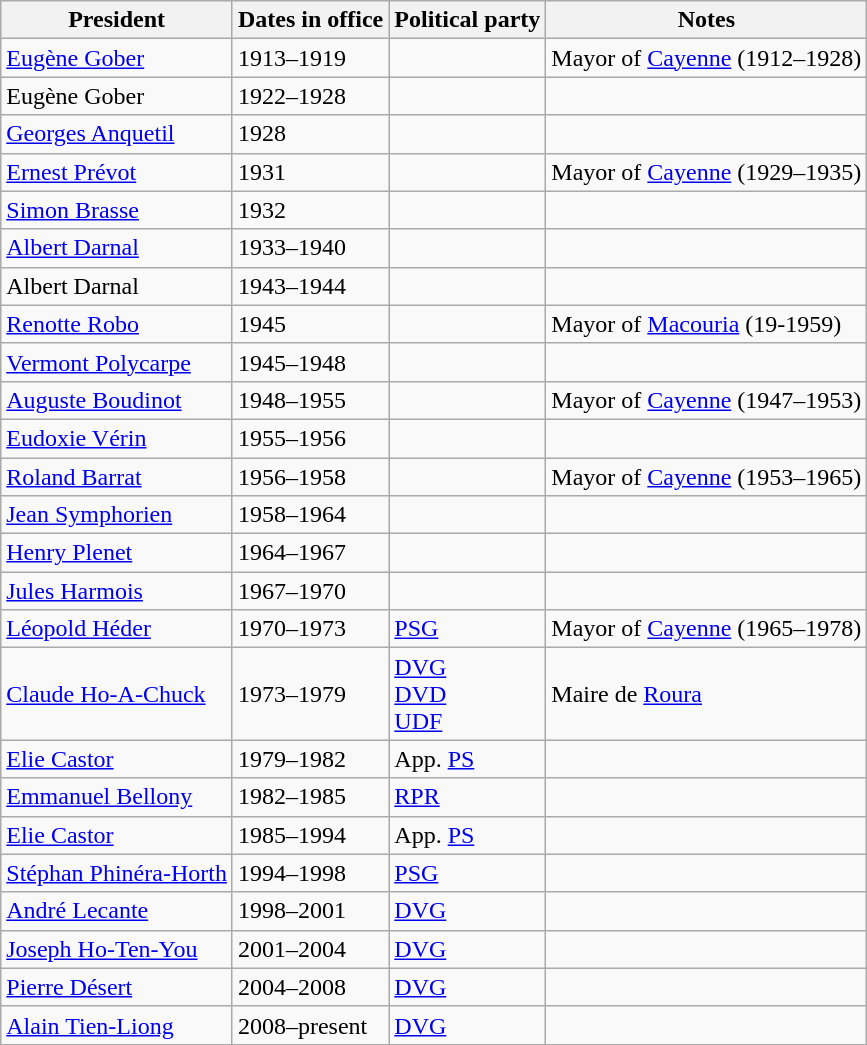<table class="wikitable">
<tr>
<th>President</th>
<th>Dates in office</th>
<th>Political party</th>
<th>Notes</th>
</tr>
<tr>
<td><a href='#'>Eugène Gober</a></td>
<td>1913–1919</td>
<td></td>
<td>Mayor of <a href='#'>Cayenne</a> (1912–1928)</td>
</tr>
<tr>
<td>Eugène Gober</td>
<td>1922–1928</td>
<td></td>
<td></td>
</tr>
<tr>
<td><a href='#'>Georges Anquetil</a></td>
<td>1928</td>
<td></td>
<td></td>
</tr>
<tr>
<td><a href='#'>Ernest Prévot</a></td>
<td>1931</td>
<td></td>
<td>Mayor of <a href='#'>Cayenne</a> (1929–1935)</td>
</tr>
<tr>
<td><a href='#'>Simon Brasse</a></td>
<td>1932</td>
<td></td>
<td></td>
</tr>
<tr>
<td><a href='#'>Albert Darnal</a></td>
<td>1933–1940</td>
<td></td>
<td></td>
</tr>
<tr>
<td>Albert Darnal</td>
<td>1943–1944</td>
<td></td>
<td></td>
</tr>
<tr>
<td><a href='#'>Renotte Robo</a></td>
<td>1945</td>
<td></td>
<td>Mayor of <a href='#'>Macouria</a> (19-1959)</td>
</tr>
<tr>
<td><a href='#'>Vermont Polycarpe</a></td>
<td>1945–1948</td>
<td></td>
<td></td>
</tr>
<tr>
<td><a href='#'>Auguste Boudinot</a></td>
<td>1948–1955</td>
<td></td>
<td>Mayor of <a href='#'>Cayenne</a> (1947–1953)</td>
</tr>
<tr>
<td><a href='#'>Eudoxie Vérin</a></td>
<td>1955–1956</td>
<td></td>
<td></td>
</tr>
<tr>
<td><a href='#'>Roland Barrat</a></td>
<td>1956–1958</td>
<td></td>
<td>Mayor of <a href='#'>Cayenne</a> (1953–1965)</td>
</tr>
<tr>
<td><a href='#'>Jean Symphorien</a></td>
<td>1958–1964</td>
<td></td>
<td></td>
</tr>
<tr>
<td><a href='#'>Henry Plenet</a></td>
<td>1964–1967</td>
<td></td>
<td></td>
</tr>
<tr>
<td><a href='#'>Jules Harmois</a></td>
<td>1967–1970</td>
<td></td>
<td></td>
</tr>
<tr>
<td><a href='#'>Léopold Héder</a></td>
<td>1970–1973</td>
<td><a href='#'>PSG</a></td>
<td>Mayor of <a href='#'>Cayenne</a> (1965–1978)</td>
</tr>
<tr>
<td><a href='#'>Claude Ho-A-Chuck</a></td>
<td>1973–1979</td>
<td><a href='#'>DVG</a><br> <a href='#'>DVD</a><br><a href='#'>UDF</a></td>
<td>Maire de <a href='#'>Roura</a></td>
</tr>
<tr>
<td><a href='#'>Elie Castor</a></td>
<td>1979–1982</td>
<td>App. <a href='#'>PS</a></td>
<td></td>
</tr>
<tr>
<td><a href='#'>Emmanuel Bellony</a></td>
<td>1982–1985</td>
<td><a href='#'>RPR</a></td>
<td></td>
</tr>
<tr>
<td><a href='#'>Elie Castor</a></td>
<td>1985–1994</td>
<td>App. <a href='#'>PS</a></td>
<td></td>
</tr>
<tr>
<td><a href='#'>Stéphan Phinéra-Horth</a></td>
<td>1994–1998</td>
<td><a href='#'>PSG</a></td>
<td></td>
</tr>
<tr>
<td><a href='#'>André Lecante</a></td>
<td>1998–2001</td>
<td><a href='#'>DVG</a></td>
<td></td>
</tr>
<tr>
<td><a href='#'>Joseph Ho-Ten-You</a></td>
<td>2001–2004</td>
<td><a href='#'>DVG</a></td>
<td></td>
</tr>
<tr>
<td><a href='#'>Pierre Désert</a></td>
<td>2004–2008</td>
<td><a href='#'>DVG</a></td>
<td></td>
</tr>
<tr>
<td><a href='#'>Alain Tien-Liong</a></td>
<td>2008–present</td>
<td><a href='#'>DVG</a></td>
<td></td>
</tr>
</table>
